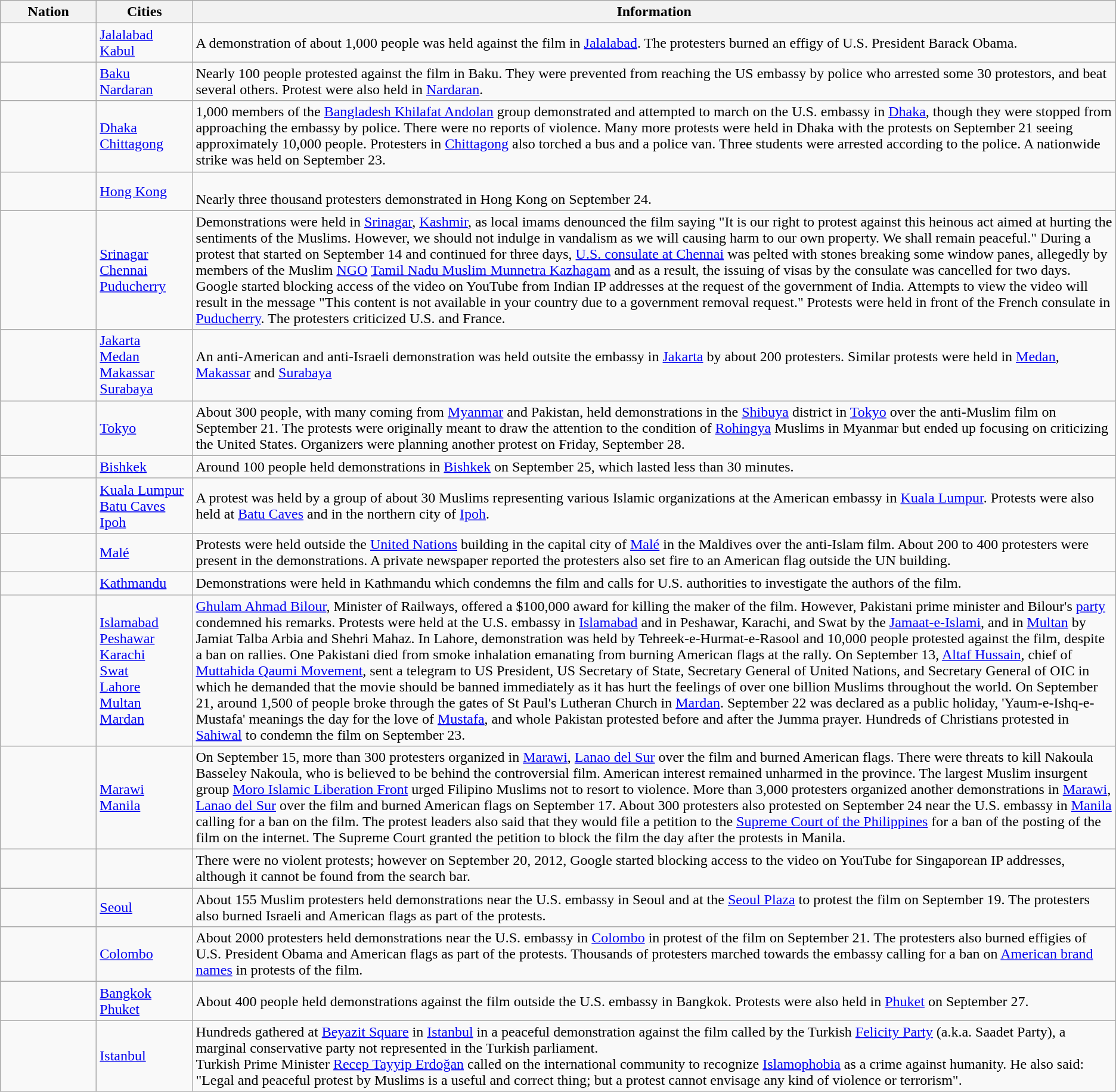<table class="wikitable sticky-header">
<tr>
<th style="width:100px;">Nation</th>
<th style="width:100px;">Cities</th>
<th>Information</th>
</tr>
<tr>
<td></td>
<td><a href='#'>Jalalabad</a><br><a href='#'>Kabul</a></td>
<td>A demonstration of about 1,000 people was held against the film in <a href='#'>Jalalabad</a>. The protesters burned an effigy of U.S. President Barack Obama.</td>
</tr>
<tr>
<td></td>
<td><a href='#'>Baku</a><br><a href='#'>Nardaran</a></td>
<td>Nearly 100 people protested against the film in Baku. They were prevented from reaching the US embassy by police who arrested some 30 protestors, and beat several others. Protest were also held in <a href='#'>Nardaran</a>.</td>
</tr>
<tr>
<td></td>
<td><a href='#'>Dhaka</a><br><a href='#'>Chittagong</a></td>
<td>1,000 members of the <a href='#'>Bangladesh Khilafat Andolan</a> group demonstrated and attempted to march on the U.S. embassy in <a href='#'>Dhaka</a>, though they were stopped from approaching the embassy by police. There were no reports of violence. Many more protests were held in Dhaka with the protests on September 21 seeing approximately 10,000 people. Protesters in <a href='#'>Chittagong</a> also torched a bus and a police van. Three students were arrested according to the police. A nationwide strike was held on September 23.</td>
</tr>
<tr>
<td></td>
<td><a href='#'>Hong Kong</a></td>
<td><br>Nearly three thousand protesters demonstrated in Hong Kong on September 24.</td>
</tr>
<tr>
<td></td>
<td><a href='#'>Srinagar</a><br><a href='#'>Chennai</a><br><a href='#'>Puducherry</a></td>
<td>Demonstrations were held in <a href='#'>Srinagar</a>, <a href='#'>Kashmir</a>, as local imams denounced the film saying "It is our right to protest against this heinous act aimed at hurting the sentiments of the Muslims. However, we should not indulge in vandalism as we will causing harm to our own property. We shall remain peaceful." During a protest that started on September 14 and continued for three days, <a href='#'>U.S. consulate at Chennai</a> was pelted with stones breaking some window panes, allegedly by members of the Muslim <a href='#'>NGO</a> <a href='#'>Tamil Nadu Muslim Munnetra Kazhagam</a> and as a result, the issuing of visas by the consulate was cancelled for two days. Google started blocking access of the video on YouTube from Indian IP addresses at the request of the government of India. Attempts to view the video will result in the message "This content is not available in your country due to a government removal request." Protests were held in front of the French consulate in <a href='#'>Puducherry</a>. The protesters criticized U.S. and France.</td>
</tr>
<tr>
<td></td>
<td><a href='#'>Jakarta</a><br><a href='#'>Medan</a><br><a href='#'>Makassar</a><br><a href='#'>Surabaya</a></td>
<td>An anti-American and anti-Israeli demonstration was held outsite the embassy in <a href='#'>Jakarta</a> by about 200 protesters. Similar protests were held in <a href='#'>Medan</a>, <a href='#'>Makassar</a> and <a href='#'>Surabaya</a></td>
</tr>
<tr>
<td></td>
<td><a href='#'>Tokyo</a></td>
<td>About 300 people, with many coming from <a href='#'>Myanmar</a> and Pakistan, held demonstrations in the <a href='#'>Shibuya</a> district in <a href='#'>Tokyo</a> over the anti-Muslim film on September 21. The protests were originally meant to draw the attention to the condition of <a href='#'>Rohingya</a> Muslims in Myanmar but ended up focusing on criticizing the United States. Organizers were planning another protest on Friday, September 28.</td>
</tr>
<tr>
<td></td>
<td><a href='#'>Bishkek</a></td>
<td>Around 100 people held demonstrations in <a href='#'>Bishkek</a> on September 25, which lasted less than 30 minutes.</td>
</tr>
<tr>
<td></td>
<td><a href='#'>Kuala Lumpur</a><br><a href='#'>Batu Caves</a><br><a href='#'>Ipoh</a></td>
<td>A protest was held by a group of about 30 Muslims representing various Islamic organizations at the American embassy in <a href='#'>Kuala Lumpur</a>. Protests were also held at <a href='#'>Batu Caves</a> and in the northern city of <a href='#'>Ipoh</a>.</td>
</tr>
<tr>
<td></td>
<td><a href='#'>Malé</a></td>
<td>Protests were held outside the <a href='#'>United Nations</a> building in the capital city of <a href='#'>Malé</a> in the Maldives over the anti-Islam film. About 200 to 400 protesters were present in the demonstrations. A private newspaper reported the protesters also set fire to an American flag outside the UN building.</td>
</tr>
<tr>
<td></td>
<td><a href='#'>Kathmandu</a></td>
<td>Demonstrations were held in Kathmandu which condemns the film and calls for U.S. authorities to investigate the authors of the film.</td>
</tr>
<tr>
<td></td>
<td><a href='#'>Islamabad</a><br><a href='#'>Peshawar</a><br><a href='#'>Karachi</a><br><a href='#'>Swat</a><br><a href='#'>Lahore</a><br><a href='#'>Multan</a><br><a href='#'>Mardan</a></td>
<td><a href='#'>Ghulam Ahmad Bilour</a>, Minister of Railways, offered a $100,000 award for killing the maker of the film. However, Pakistani prime minister and Bilour's <a href='#'>party</a> condemned his remarks. Protests were held at the U.S. embassy in <a href='#'>Islamabad</a> and in Peshawar, Karachi, and Swat by the <a href='#'>Jamaat-e-Islami</a>, and in <a href='#'>Multan</a> by Jamiat Talba Arbia and Shehri Mahaz. In Lahore, demonstration was held by Tehreek-e-Hurmat-e-Rasool and 10,000 people protested  against the film, despite a ban on rallies. One Pakistani died from smoke inhalation emanating from burning American flags at the rally. On September 13, <a href='#'>Altaf Hussain</a>, chief of <a href='#'>Muttahida Qaumi Movement</a>, sent a telegram to US President, US Secretary of State, Secretary General of United Nations, and Secretary General of OIC in which he demanded that the movie should be banned immediately as it has hurt the feelings of over one billion Muslims throughout the world. On September 21, around 1,500 of people broke through the gates of St Paul's Lutheran Church in <a href='#'>Mardan</a>. September 22 was declared as a public holiday, 'Yaum-e-Ishq-e-Mustafa' meanings the day for the love of <a href='#'>Mustafa</a>, and whole Pakistan protested before and after the Jumma prayer. Hundreds of Christians protested in <a href='#'>Sahiwal</a> to condemn the film on September 23.</td>
</tr>
<tr>
<td></td>
<td><a href='#'>Marawi</a><br><a href='#'>Manila</a></td>
<td>On September 15, more than 300 protesters organized in <a href='#'>Marawi</a>, <a href='#'>Lanao del Sur</a> over the film and burned American flags. There were threats to kill Nakoula Basseley Nakoula, who is believed to be behind the controversial film. American interest remained unharmed in the province. The largest Muslim insurgent group <a href='#'>Moro Islamic Liberation Front</a> urged Filipino Muslims not to resort to violence. More than 3,000 protesters organized another demonstrations in <a href='#'>Marawi</a>, <a href='#'>Lanao del Sur</a> over the film and burned American flags on September 17. About 300 protesters also protested on September 24 near the U.S. embassy in <a href='#'>Manila</a> calling for a ban on the film. The protest leaders also said that they would file a petition to the <a href='#'>Supreme Court of the Philippines</a> for a ban of the posting of the film on the internet. The Supreme Court granted the petition to block the film the day after the protests in Manila.</td>
</tr>
<tr>
<td></td>
<td></td>
<td>There were no violent protests; however on September 20, 2012, Google started blocking access to the video on YouTube for Singaporean IP addresses, although it cannot be found from the search bar.</td>
</tr>
<tr>
<td></td>
<td><a href='#'>Seoul</a></td>
<td>About 155 Muslim protesters held demonstrations near the U.S. embassy in Seoul and at the <a href='#'>Seoul Plaza</a> to protest the film on September 19. The protesters also burned Israeli and American flags as part of the protests.</td>
</tr>
<tr>
<td></td>
<td><a href='#'>Colombo</a></td>
<td>About 2000 protesters held demonstrations near the U.S. embassy in <a href='#'>Colombo</a> in protest of the film on September 21. The protesters also burned effigies of U.S. President Obama and American flags as part of the protests. Thousands of protesters marched towards the embassy calling for a ban on <a href='#'>American brand names</a> in protests of the film.</td>
</tr>
<tr>
<td></td>
<td><a href='#'>Bangkok</a><br><a href='#'>Phuket</a></td>
<td>About 400 people held demonstrations against the film outside the U.S. embassy in Bangkok. Protests were also held in <a href='#'>Phuket</a> on September 27.</td>
</tr>
<tr>
<td></td>
<td><a href='#'>Istanbul</a></td>
<td>Hundreds gathered at <a href='#'>Beyazit Square</a> in <a href='#'>Istanbul</a> in a peaceful demonstration against the film called by the Turkish <a href='#'>Felicity Party</a> (a.k.a. Saadet Party), a marginal conservative party not represented in the Turkish parliament.<br>Turkish Prime Minister <a href='#'>Recep Tayyip Erdoğan</a> called on the international community to recognize <a href='#'>Islamophobia</a> as a crime against humanity. He also said: "Legal and peaceful protest by Muslims is a useful and correct thing; but a protest cannot envisage any kind of violence or terrorism".</td>
</tr>
</table>
